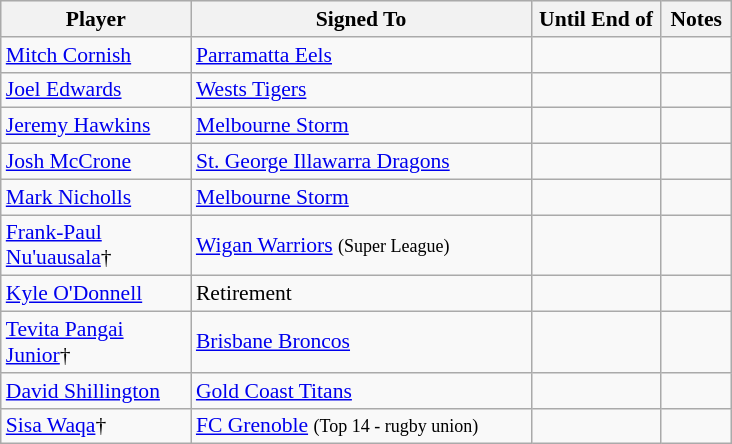<table class="wikitable" style="font-size:90%">
<tr bgcolor="#efefef">
<th width="120">Player</th>
<th width="220">Signed To</th>
<th width="80">Until End of</th>
<th width="40">Notes</th>
</tr>
<tr>
<td><a href='#'>Mitch Cornish</a></td>
<td> <a href='#'>Parramatta Eels</a></td>
<td></td>
<td></td>
</tr>
<tr>
<td><a href='#'>Joel Edwards</a></td>
<td> <a href='#'>Wests Tigers</a></td>
<td></td>
<td></td>
</tr>
<tr>
<td><a href='#'>Jeremy Hawkins</a></td>
<td> <a href='#'>Melbourne Storm</a></td>
<td></td>
<td></td>
</tr>
<tr>
<td><a href='#'>Josh McCrone</a></td>
<td> <a href='#'>St. George Illawarra Dragons</a></td>
<td></td>
<td></td>
</tr>
<tr>
<td><a href='#'>Mark Nicholls</a></td>
<td> <a href='#'>Melbourne Storm</a></td>
<td></td>
<td></td>
</tr>
<tr>
<td><a href='#'>Frank-Paul Nu'uausala</a>†</td>
<td> <a href='#'>Wigan Warriors</a> <small>(Super League)</small></td>
<td></td>
<td></td>
</tr>
<tr>
<td><a href='#'>Kyle O'Donnell</a></td>
<td>Retirement</td>
<td></td>
<td></td>
</tr>
<tr>
<td><a href='#'>Tevita Pangai Junior</a>†</td>
<td> <a href='#'>Brisbane Broncos</a></td>
<td></td>
<td></td>
</tr>
<tr>
<td><a href='#'>David Shillington</a></td>
<td> <a href='#'>Gold Coast Titans</a></td>
<td></td>
<td></td>
</tr>
<tr>
<td><a href='#'>Sisa Waqa</a>†</td>
<td><a href='#'>FC Grenoble</a> <small>(Top 14 - rugby union)</small></td>
<td></td>
<td></td>
</tr>
</table>
